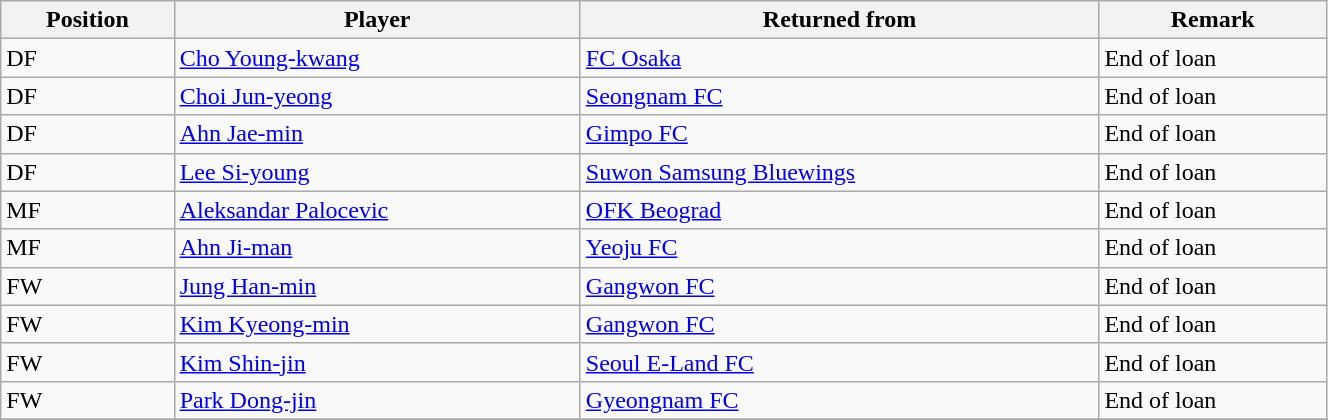<table class="wikitable sortable" style="width:70%; text-align:center; font-size:100%; text-align:left;">
<tr>
<th>Position</th>
<th>Player</th>
<th>Returned from</th>
<th>Remark</th>
</tr>
<tr>
<td>DF</td>
<td> <a href='#'>Cho Young-kwang</a></td>
<td> <a href='#'>FC Osaka</a></td>
<td>End of loan</td>
</tr>
<tr>
<td>DF</td>
<td> <a href='#'>Choi Jun-yeong</a></td>
<td> <a href='#'>Seongnam FC</a></td>
<td>End of loan</td>
</tr>
<tr>
<td>DF</td>
<td> <a href='#'>Ahn Jae-min</a></td>
<td> <a href='#'>Gimpo FC</a></td>
<td>End of loan</td>
</tr>
<tr>
<td>DF</td>
<td> <a href='#'>Lee Si-young</a></td>
<td> <a href='#'>Suwon Samsung Bluewings</a></td>
<td>End of loan</td>
</tr>
<tr>
<td>MF</td>
<td> <a href='#'>Aleksandar Palocevic</a></td>
<td> <a href='#'>OFK Beograd</a></td>
<td>End of loan</td>
</tr>
<tr>
<td>MF</td>
<td> <a href='#'>Ahn Ji-man</a></td>
<td> <a href='#'>Yeoju FC</a></td>
<td>End of loan</td>
</tr>
<tr>
<td>FW</td>
<td> <a href='#'>Jung Han-min</a></td>
<td> <a href='#'>Gangwon FC</a></td>
<td>End of loan</td>
</tr>
<tr>
<td>FW</td>
<td> <a href='#'>Kim Kyeong-min</a></td>
<td> <a href='#'>Gangwon FC</a></td>
<td>End of loan</td>
</tr>
<tr>
<td>FW</td>
<td> <a href='#'>Kim Shin-jin</a></td>
<td> <a href='#'>Seoul E-Land FC</a></td>
<td>End of loan</td>
</tr>
<tr>
<td>FW</td>
<td> <a href='#'>Park Dong-jin</a></td>
<td> <a href='#'>Gyeongnam FC</a></td>
<td>End of loan</td>
</tr>
<tr>
</tr>
</table>
